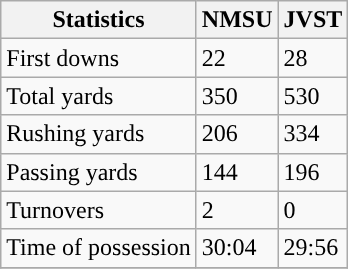<table class="wikitable" style="float: left;">
<tr>
<th>Statistics</th>
<th>NMSU</th>
<th>JVST</th>
</tr>
<tr>
<td>First downs</td>
<td>22</td>
<td>28</td>
</tr>
<tr>
<td>Total yards</td>
<td>350</td>
<td>530</td>
</tr>
<tr>
<td>Rushing yards</td>
<td>206</td>
<td>334</td>
</tr>
<tr>
<td>Passing yards</td>
<td>144</td>
<td>196</td>
</tr>
<tr>
<td>Turnovers</td>
<td>2</td>
<td>0</td>
</tr>
<tr>
<td>Time of possession</td>
<td>30:04</td>
<td>29:56</td>
</tr>
<tr>
</tr>
</table>
